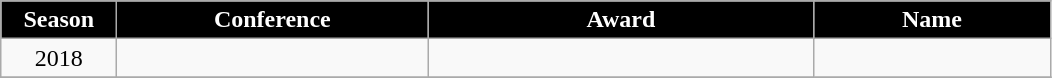<table class="wikitable">
<tr>
<th width=70px style="background: #000000; color: #FFFFFF; text-align: center"><strong>Season</strong></th>
<th width=200px style="background: #000000; color: #FFFFFF"><strong>Conference</strong></th>
<th width=250px style="background: #000000; color: #FFFFFF"><strong>Award</strong></th>
<th width=150px style="background: #000000; color: #FFFFFF"><strong>Name</strong></th>
</tr>
<tr align=center>
<td rowspan=1>2018</td>
<td></td>
<td></td>
<td></td>
</tr>
<tr align=center>
</tr>
</table>
